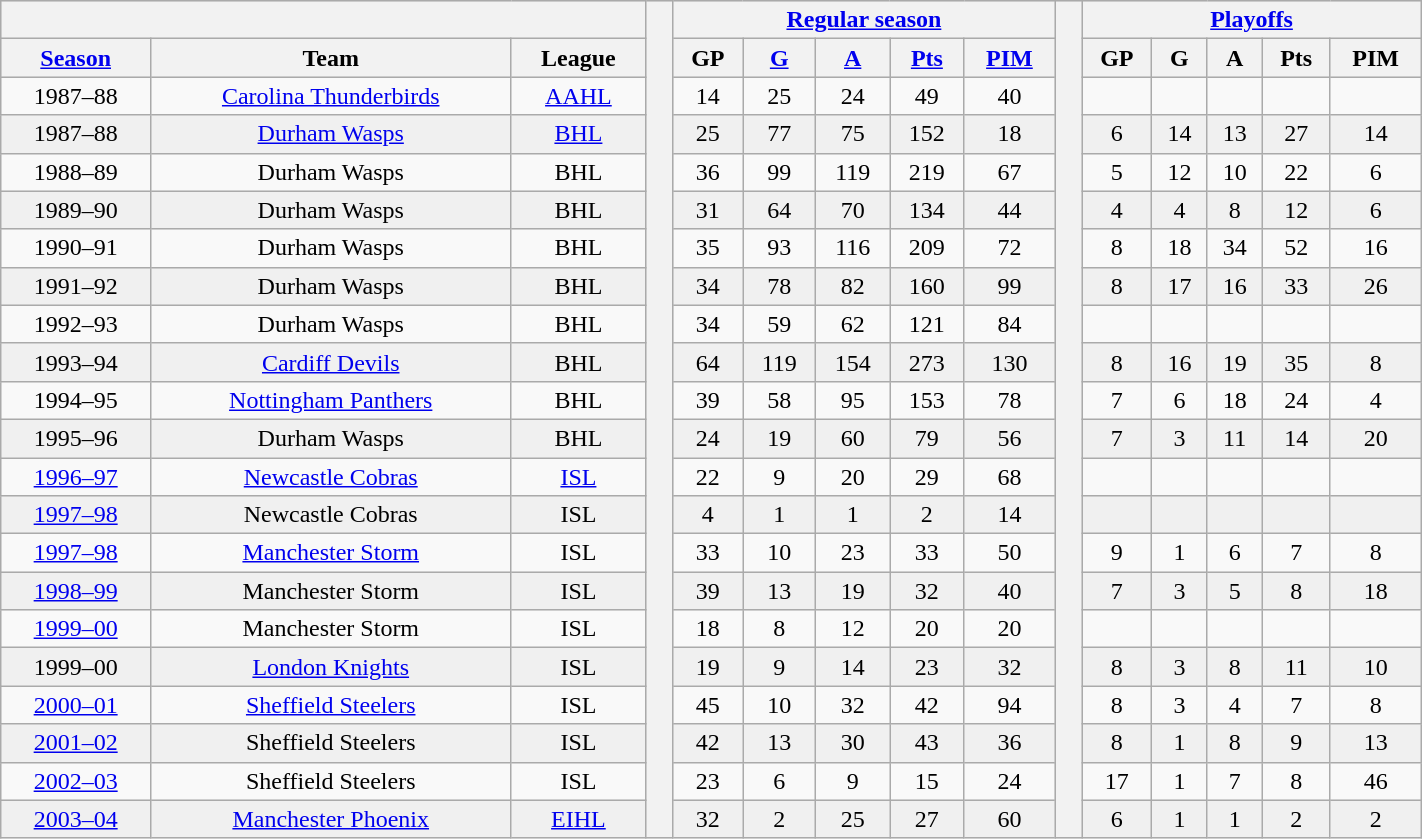<table class="wikitable"| BORDER="0" CELLPADDING="1" CELLSPACING="0" width="75%" style="text-align:center">
<tr bgcolor="#e0e0e0">
<th colspan="3" bgcolor="#ffffff"> </th>
<th rowspan="99" bgcolor="#ffffff"> </th>
<th colspan="5"><a href='#'>Regular season</a></th>
<th rowspan="99" bgcolor="#ffffff"> </th>
<th colspan="5"><a href='#'>Playoffs</a></th>
</tr>
<tr bgcolor="#e0e0e0">
<th><a href='#'>Season</a></th>
<th>Team</th>
<th>League</th>
<th>GP</th>
<th><a href='#'>G</a></th>
<th><a href='#'>A</a></th>
<th><a href='#'>Pts</a></th>
<th><a href='#'>PIM</a></th>
<th>GP</th>
<th>G</th>
<th>A</th>
<th>Pts</th>
<th>PIM</th>
</tr>
<tr ALIGN="center">
<td>1987–88</td>
<td><a href='#'>Carolina Thunderbirds</a></td>
<td><a href='#'>AAHL</a></td>
<td>14</td>
<td>25</td>
<td>24</td>
<td>49</td>
<td>40</td>
<td></td>
<td></td>
<td></td>
<td></td>
<td></td>
</tr>
<tr ALIGN="center" bgcolor="#f0f0f0">
<td>1987–88</td>
<td><a href='#'>Durham Wasps</a></td>
<td><a href='#'>BHL</a></td>
<td>25</td>
<td>77</td>
<td>75</td>
<td>152</td>
<td>18</td>
<td>6</td>
<td>14</td>
<td>13</td>
<td>27</td>
<td>14</td>
</tr>
<tr ALIGN="center">
<td>1988–89</td>
<td>Durham Wasps</td>
<td>BHL</td>
<td>36</td>
<td>99</td>
<td>119</td>
<td>219</td>
<td>67</td>
<td>5</td>
<td>12</td>
<td>10</td>
<td>22</td>
<td>6</td>
</tr>
<tr ALIGN="center" bgcolor="#f0f0f0">
<td>1989–90</td>
<td>Durham Wasps</td>
<td>BHL</td>
<td>31</td>
<td>64</td>
<td>70</td>
<td>134</td>
<td>44</td>
<td>4</td>
<td>4</td>
<td>8</td>
<td>12</td>
<td>6</td>
</tr>
<tr ALIGN="center">
<td>1990–91</td>
<td>Durham Wasps</td>
<td>BHL</td>
<td>35</td>
<td>93</td>
<td>116</td>
<td>209</td>
<td>72</td>
<td>8</td>
<td>18</td>
<td>34</td>
<td>52</td>
<td>16</td>
</tr>
<tr ALIGN="center" bgcolor="#f0f0f0">
<td>1991–92</td>
<td>Durham Wasps</td>
<td>BHL</td>
<td>34</td>
<td>78</td>
<td>82</td>
<td>160</td>
<td>99</td>
<td>8</td>
<td>17</td>
<td>16</td>
<td>33</td>
<td>26</td>
</tr>
<tr ALIGN="center">
<td>1992–93</td>
<td>Durham Wasps</td>
<td>BHL</td>
<td>34</td>
<td>59</td>
<td>62</td>
<td>121</td>
<td>84</td>
<td></td>
<td></td>
<td></td>
<td></td>
<td></td>
</tr>
<tr ALIGN="center" bgcolor="#f0f0f0">
<td>1993–94</td>
<td><a href='#'>Cardiff Devils</a></td>
<td>BHL</td>
<td>64</td>
<td>119</td>
<td>154</td>
<td>273</td>
<td>130</td>
<td>8</td>
<td>16</td>
<td>19</td>
<td>35</td>
<td>8</td>
</tr>
<tr ALIGN="center">
<td>1994–95</td>
<td><a href='#'>Nottingham Panthers</a></td>
<td>BHL</td>
<td>39</td>
<td>58</td>
<td>95</td>
<td>153</td>
<td>78</td>
<td>7</td>
<td>6</td>
<td>18</td>
<td>24</td>
<td>4</td>
</tr>
<tr ALIGN="center" bgcolor="#f0f0f0">
<td>1995–96</td>
<td>Durham Wasps</td>
<td>BHL</td>
<td>24</td>
<td>19</td>
<td>60</td>
<td>79</td>
<td>56</td>
<td>7</td>
<td>3</td>
<td>11</td>
<td>14</td>
<td>20</td>
</tr>
<tr ALIGN="center">
<td><a href='#'>1996–97</a></td>
<td><a href='#'>Newcastle Cobras</a></td>
<td><a href='#'>ISL</a></td>
<td>22</td>
<td>9</td>
<td>20</td>
<td>29</td>
<td>68</td>
<td></td>
<td></td>
<td></td>
<td></td>
<td></td>
</tr>
<tr ALIGN="center" bgcolor="#f0f0f0">
<td><a href='#'>1997–98</a></td>
<td>Newcastle Cobras</td>
<td>ISL</td>
<td>4</td>
<td>1</td>
<td>1</td>
<td>2</td>
<td>14</td>
<td></td>
<td></td>
<td></td>
<td></td>
<td></td>
</tr>
<tr ALIGN="center">
<td><a href='#'>1997–98</a></td>
<td><a href='#'>Manchester Storm</a></td>
<td>ISL</td>
<td>33</td>
<td>10</td>
<td>23</td>
<td>33</td>
<td>50</td>
<td>9</td>
<td>1</td>
<td>6</td>
<td>7</td>
<td>8</td>
</tr>
<tr ALIGN="center" bgcolor="#f0f0f0">
<td><a href='#'>1998–99</a></td>
<td>Manchester Storm</td>
<td>ISL</td>
<td>39</td>
<td>13</td>
<td>19</td>
<td>32</td>
<td>40</td>
<td>7</td>
<td>3</td>
<td>5</td>
<td>8</td>
<td>18</td>
</tr>
<tr ALIGN="center">
<td><a href='#'>1999–00</a></td>
<td>Manchester Storm</td>
<td>ISL</td>
<td>18</td>
<td>8</td>
<td>12</td>
<td>20</td>
<td>20</td>
<td></td>
<td></td>
<td></td>
<td></td>
<td></td>
</tr>
<tr ALIGN="center" bgcolor="#f0f0f0">
<td>1999–00</td>
<td><a href='#'>London Knights</a></td>
<td>ISL</td>
<td>19</td>
<td>9</td>
<td>14</td>
<td>23</td>
<td>32</td>
<td>8</td>
<td>3</td>
<td>8</td>
<td>11</td>
<td>10</td>
</tr>
<tr ALIGN="center">
<td><a href='#'>2000–01</a></td>
<td><a href='#'>Sheffield Steelers</a></td>
<td>ISL</td>
<td>45</td>
<td>10</td>
<td>32</td>
<td>42</td>
<td>94</td>
<td>8</td>
<td>3</td>
<td>4</td>
<td>7</td>
<td>8</td>
</tr>
<tr ALIGN="center" bgcolor="#f0f0f0">
<td><a href='#'>2001–02</a></td>
<td>Sheffield Steelers</td>
<td>ISL</td>
<td>42</td>
<td>13</td>
<td>30</td>
<td>43</td>
<td>36</td>
<td>8</td>
<td>1</td>
<td>8</td>
<td>9</td>
<td>13</td>
</tr>
<tr ALIGN="center">
<td><a href='#'>2002–03</a></td>
<td>Sheffield Steelers</td>
<td>ISL</td>
<td>23</td>
<td>6</td>
<td>9</td>
<td>15</td>
<td>24</td>
<td>17</td>
<td>1</td>
<td>7</td>
<td>8</td>
<td>46</td>
</tr>
<tr ALIGN="center" bgcolor="#f0f0f0">
<td><a href='#'>2003–04</a></td>
<td><a href='#'>Manchester Phoenix</a></td>
<td><a href='#'>EIHL</a></td>
<td>32</td>
<td>2</td>
<td>25</td>
<td>27</td>
<td>60</td>
<td>6</td>
<td>1</td>
<td>1</td>
<td>2</td>
<td>2</td>
</tr>
</table>
